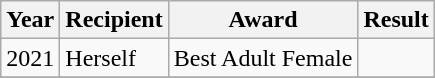<table class="wikitable">
<tr>
<th>Year</th>
<th>Recipient</th>
<th>Award</th>
<th>Result</th>
</tr>
<tr>
<td>2021</td>
<td>Herself</td>
<td>Best Adult Female</td>
<td></td>
</tr>
<tr>
</tr>
</table>
